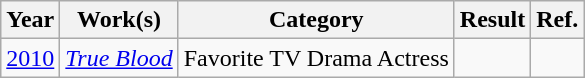<table class=wikitable>
<tr>
<th scope="col">Year</th>
<th scope="col">Work(s)</th>
<th scope="col">Category</th>
<th scope="col">Result</th>
<th scope="col">Ref.</th>
</tr>
<tr>
<td><a href='#'>2010</a></td>
<td><em><a href='#'>True Blood</a></em></td>
<td>Favorite TV Drama Actress</td>
<td></td>
<td></td>
</tr>
</table>
